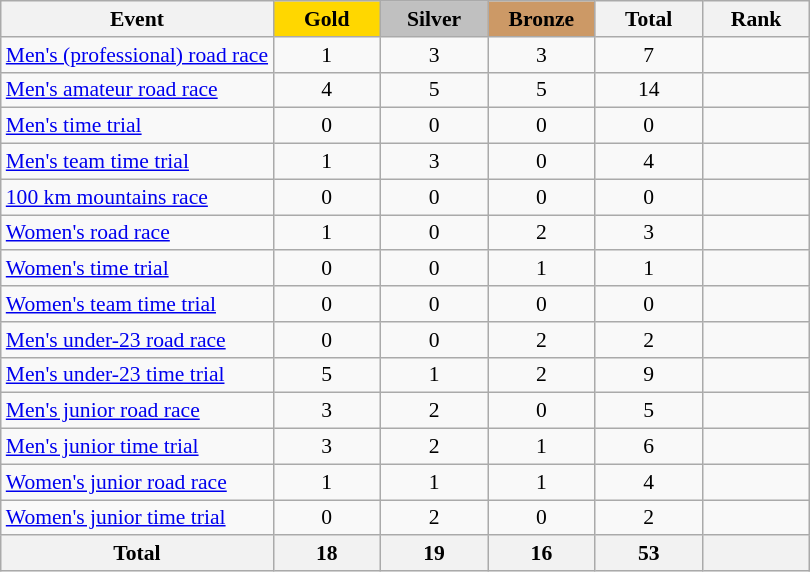<table class="wikitable sortable" border="1" style="text-align:center; font-size:90%;">
<tr>
<th style="width:15:em;">Event</th>
<td style="background:gold; width:4.5em; font-weight:bold;">Gold</td>
<td style="background:silver; width:4.5em; font-weight:bold;">Silver</td>
<td style="background:#cc9966; width:4.5em; font-weight:bold;">Bronze</td>
<th style="width:4.5em;">Total</th>
<th style="width:4.5em;">Rank</th>
</tr>
<tr>
<td align=left><a href='#'>Men's (professional) road race</a></td>
<td>1</td>
<td>3</td>
<td>3</td>
<td>7</td>
<td></td>
</tr>
<tr>
<td align=left><a href='#'>Men's amateur road race</a></td>
<td>4</td>
<td>5</td>
<td>5</td>
<td>14</td>
<td></td>
</tr>
<tr>
<td align=left><a href='#'>Men's time trial</a></td>
<td>0</td>
<td>0</td>
<td>0</td>
<td>0</td>
<td></td>
</tr>
<tr>
<td align=left><a href='#'>Men's team time trial</a></td>
<td>1</td>
<td>3</td>
<td>0</td>
<td>4</td>
<td></td>
</tr>
<tr>
<td align=left><a href='#'>100 km mountains race</a></td>
<td>0</td>
<td>0</td>
<td>0</td>
<td>0</td>
<td></td>
</tr>
<tr>
<td align=left><a href='#'>Women's road race</a></td>
<td>1</td>
<td>0</td>
<td>2</td>
<td>3</td>
<td></td>
</tr>
<tr>
<td align=left><a href='#'>Women's time trial</a></td>
<td>0</td>
<td>0</td>
<td>1</td>
<td>1</td>
<td></td>
</tr>
<tr>
<td align=left><a href='#'>Women's team time trial</a></td>
<td>0</td>
<td>0</td>
<td>0</td>
<td>0</td>
<td></td>
</tr>
<tr>
<td align=left><a href='#'>Men's under-23 road race</a></td>
<td>0</td>
<td>0</td>
<td>2</td>
<td>2</td>
<td></td>
</tr>
<tr>
<td align=left><a href='#'>Men's under-23 time trial</a></td>
<td>5</td>
<td>1</td>
<td>2</td>
<td>9</td>
<td></td>
</tr>
<tr>
<td align=left><a href='#'>Men's junior road race</a></td>
<td>3</td>
<td>2</td>
<td>0</td>
<td>5</td>
<td></td>
</tr>
<tr>
<td align=left><a href='#'>Men's junior time trial</a></td>
<td>3</td>
<td>2</td>
<td>1</td>
<td>6</td>
<td></td>
</tr>
<tr>
<td align=left><a href='#'>Women's junior road race</a></td>
<td>1</td>
<td>1</td>
<td>1</td>
<td>4</td>
<td></td>
</tr>
<tr>
<td align=left><a href='#'>Women's junior time trial</a></td>
<td>0</td>
<td>2</td>
<td>0</td>
<td>2</td>
<td></td>
</tr>
<tr>
<th>Total</th>
<th>18</th>
<th>19</th>
<th>16</th>
<th>53</th>
<th></th>
</tr>
</table>
